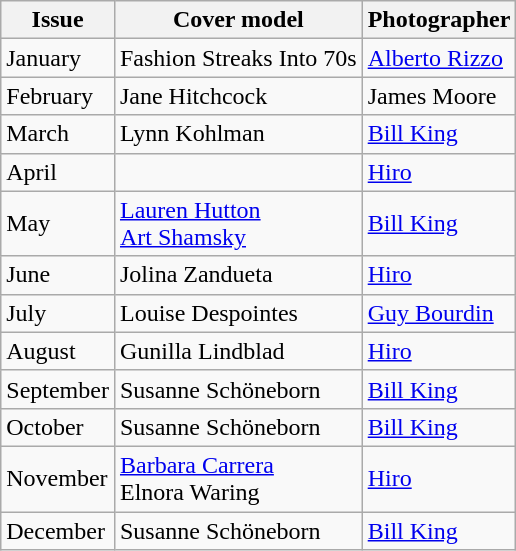<table class="sortable wikitable">
<tr>
<th>Issue</th>
<th>Cover model</th>
<th>Photographer</th>
</tr>
<tr>
<td>January</td>
<td>Fashion Streaks Into 70s</td>
<td><a href='#'>Alberto Rizzo</a></td>
</tr>
<tr>
<td>February</td>
<td>Jane Hitchcock</td>
<td>James Moore</td>
</tr>
<tr>
<td>March</td>
<td>Lynn Kohlman</td>
<td><a href='#'>Bill King</a></td>
</tr>
<tr>
<td>April</td>
<td></td>
<td><a href='#'>Hiro</a></td>
</tr>
<tr>
<td>May</td>
<td><a href='#'>Lauren Hutton</a><br><a href='#'>Art Shamsky</a></td>
<td><a href='#'>Bill King</a></td>
</tr>
<tr>
<td>June</td>
<td>Jolina Zandueta</td>
<td><a href='#'>Hiro</a></td>
</tr>
<tr>
<td>July</td>
<td>Louise Despointes</td>
<td><a href='#'>Guy Bourdin</a></td>
</tr>
<tr>
<td>August</td>
<td>Gunilla Lindblad</td>
<td><a href='#'>Hiro</a></td>
</tr>
<tr>
<td>September</td>
<td>Susanne Schöneborn</td>
<td><a href='#'>Bill King</a></td>
</tr>
<tr>
<td>October</td>
<td>Susanne Schöneborn</td>
<td><a href='#'>Bill King</a></td>
</tr>
<tr>
<td>November</td>
<td><a href='#'>Barbara Carrera</a><br>Elnora Waring</td>
<td><a href='#'>Hiro</a></td>
</tr>
<tr>
<td>December</td>
<td>Susanne Schöneborn</td>
<td><a href='#'>Bill King</a></td>
</tr>
</table>
